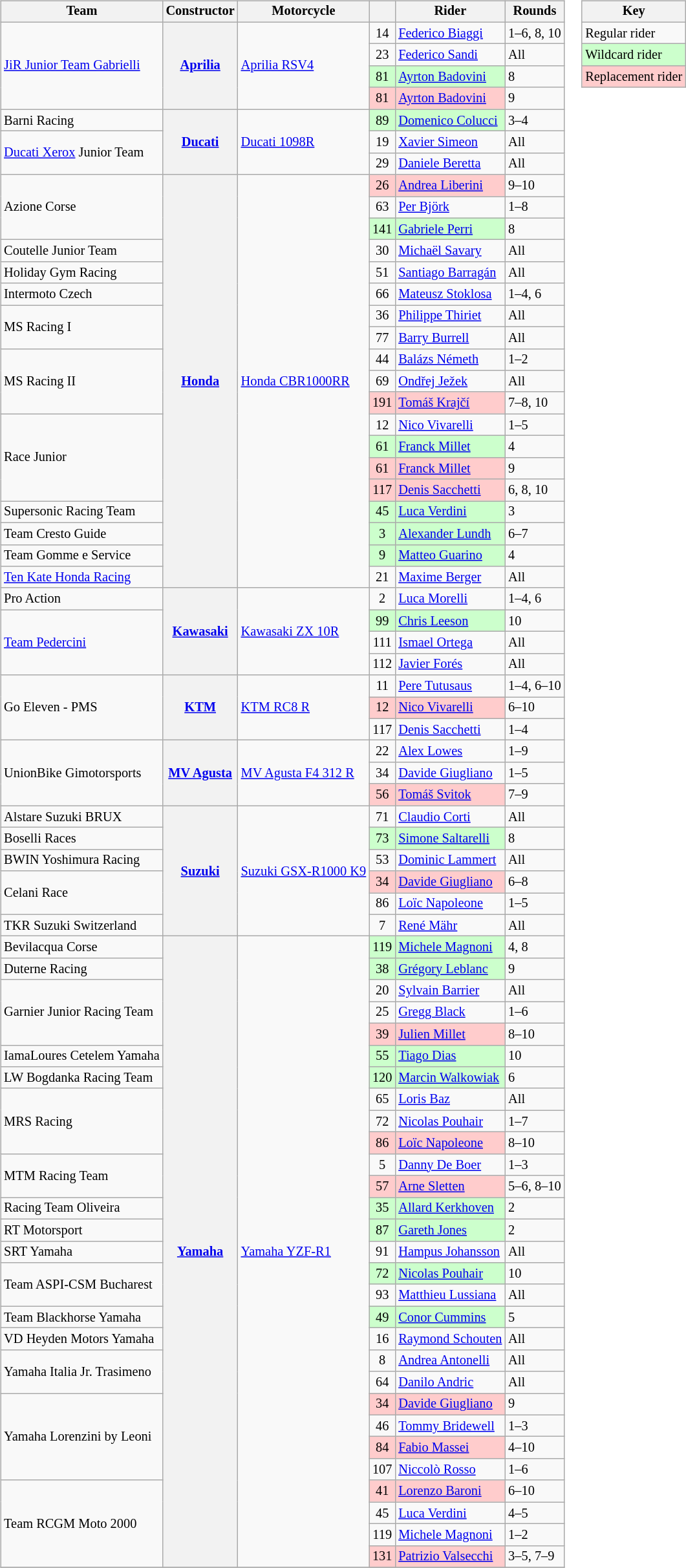<table>
<tr>
<td><br><table class="wikitable" style="font-size: 85%">
<tr>
<th>Team</th>
<th>Constructor</th>
<th>Motorcycle</th>
<th></th>
<th>Rider</th>
<th>Rounds</th>
</tr>
<tr>
<td rowspan="4"><a href='#'>JiR Junior Team Gabrielli</a></td>
<th rowspan="4"><a href='#'>Aprilia</a></th>
<td rowspan="4"><a href='#'>Aprilia RSV4</a></td>
<td align="center">14</td>
<td> <a href='#'>Federico Biaggi</a></td>
<td>1–6, 8, 10</td>
</tr>
<tr>
<td align="center">23</td>
<td> <a href='#'>Federico Sandi</a></td>
<td>All</td>
</tr>
<tr>
<td style="background:#ccffcc;" align="center">81</td>
<td style="background:#ccffcc;"nowrap> <a href='#'>Ayrton Badovini</a></td>
<td>8</td>
</tr>
<tr>
<td style="background:#ffcccc;" align="center">81</td>
<td style="background:#ffcccc;"nowrap> <a href='#'>Ayrton Badovini</a></td>
<td>9</td>
</tr>
<tr>
<td>Barni Racing</td>
<th rowspan="3"><a href='#'>Ducati</a></th>
<td rowspan="3"><a href='#'>Ducati 1098R</a></td>
<td style="background:#ccffcc;" align="center">89</td>
<td style="background:#ccffcc;"nowrap> <a href='#'>Domenico Colucci</a></td>
<td>3–4</td>
</tr>
<tr>
<td rowspan="2"><a href='#'>Ducati Xerox</a> Junior Team</td>
<td align="center">19</td>
<td> <a href='#'>Xavier Simeon</a></td>
<td>All</td>
</tr>
<tr>
<td align="center">29</td>
<td> <a href='#'>Daniele Beretta</a></td>
<td>All</td>
</tr>
<tr>
<td rowspan="3">Azione Corse</td>
<th rowspan="19"><a href='#'>Honda</a></th>
<td rowspan="19"><a href='#'>Honda CBR1000RR</a></td>
<td style="background:#ffcccc;" align="center">26</td>
<td style="background:#ffcccc;"nowrap> <a href='#'>Andrea Liberini</a></td>
<td>9–10</td>
</tr>
<tr>
<td align="center">63</td>
<td> <a href='#'>Per Björk</a></td>
<td>1–8</td>
</tr>
<tr>
<td style="background:#ccffcc;" align="center">141</td>
<td style="background:#ccffcc;"nowrap> <a href='#'>Gabriele Perri</a></td>
<td>8</td>
</tr>
<tr>
<td>Coutelle Junior Team</td>
<td align="center">30</td>
<td> <a href='#'>Michaël Savary</a></td>
<td>All</td>
</tr>
<tr>
<td>Holiday Gym Racing</td>
<td align="center">51</td>
<td> <a href='#'>Santiago Barragán</a></td>
<td>All</td>
</tr>
<tr>
<td>Intermoto Czech</td>
<td align="center">66</td>
<td> <a href='#'>Mateusz Stoklosa</a></td>
<td>1–4, 6</td>
</tr>
<tr>
<td rowspan="2">MS Racing I</td>
<td align="center">36</td>
<td> <a href='#'>Philippe Thiriet</a></td>
<td>All</td>
</tr>
<tr>
<td align="center">77</td>
<td> <a href='#'>Barry Burrell</a></td>
<td>All</td>
</tr>
<tr>
<td rowspan="3">MS Racing II</td>
<td align="center">44</td>
<td> <a href='#'>Balázs Németh</a></td>
<td>1–2</td>
</tr>
<tr>
<td align="center">69</td>
<td> <a href='#'>Ondřej Ježek</a></td>
<td>All</td>
</tr>
<tr>
<td style="background:#ffcccc;" align="center">191</td>
<td style="background:#ffcccc;"nowrap> <a href='#'>Tomáš Krajčí</a></td>
<td>7–8, 10</td>
</tr>
<tr>
<td rowspan="4">Race Junior</td>
<td align="center">12</td>
<td> <a href='#'>Nico Vivarelli</a></td>
<td>1–5</td>
</tr>
<tr>
<td style="background:#ccffcc;" align="center">61</td>
<td style="background:#ccffcc;"nowrap> <a href='#'>Franck Millet</a></td>
<td>4</td>
</tr>
<tr>
<td style="background:#ffcccc;" align="center">61</td>
<td style="background:#ffcccc;"nowrap> <a href='#'>Franck Millet</a></td>
<td>9</td>
</tr>
<tr>
<td style="background:#ffcccc;" align="center">117</td>
<td style="background:#ffcccc;"nowrap> <a href='#'>Denis Sacchetti</a></td>
<td>6, 8, 10</td>
</tr>
<tr>
<td>Supersonic Racing Team</td>
<td style="background:#ccffcc;" align="center">45</td>
<td style="background:#ccffcc;"nowrap> <a href='#'>Luca Verdini</a></td>
<td>3</td>
</tr>
<tr>
<td>Team Cresto Guide</td>
<td style="background:#ccffcc;" align="center">3</td>
<td style="background:#ccffcc;"nowrap> <a href='#'>Alexander Lundh</a></td>
<td>6–7</td>
</tr>
<tr>
<td>Team Gomme e Service</td>
<td style="background:#ccffcc;" align="center">9</td>
<td style="background:#ccffcc;"nowrap> <a href='#'>Matteo Guarino</a></td>
<td>4</td>
</tr>
<tr>
<td><a href='#'>Ten Kate Honda Racing</a></td>
<td align="center">21</td>
<td> <a href='#'>Maxime Berger</a></td>
<td>All</td>
</tr>
<tr>
<td>Pro Action</td>
<th rowspan="4"><a href='#'>Kawasaki</a></th>
<td rowspan="4"><a href='#'>Kawasaki ZX 10R</a></td>
<td align="center">2</td>
<td> <a href='#'>Luca Morelli</a></td>
<td>1–4, 6</td>
</tr>
<tr>
<td rowspan="3"><a href='#'>Team Pedercini</a></td>
<td style="background:#ccffcc;" align="center">99</td>
<td style="background:#ccffcc;"nowrap> <a href='#'>Chris Leeson</a></td>
<td>10</td>
</tr>
<tr>
<td align="center">111</td>
<td> <a href='#'>Ismael Ortega</a></td>
<td>All</td>
</tr>
<tr>
<td align="center">112</td>
<td> <a href='#'>Javier Forés</a></td>
<td>All</td>
</tr>
<tr>
<td rowspan="3">Go Eleven - PMS</td>
<th rowspan="3"><a href='#'>KTM</a></th>
<td rowspan="3"><a href='#'>KTM RC8 R</a></td>
<td align="center">11</td>
<td> <a href='#'>Pere Tutusaus</a></td>
<td>1–4, 6–10</td>
</tr>
<tr>
<td style="background:#ffcccc;" align="center">12</td>
<td style="background:#ffcccc;"nowrap> <a href='#'>Nico Vivarelli</a></td>
<td>6–10</td>
</tr>
<tr>
<td align="center">117</td>
<td> <a href='#'>Denis Sacchetti</a></td>
<td>1–4</td>
</tr>
<tr>
<td rowspan="3">UnionBike Gimotorsports</td>
<th rowspan="3"><a href='#'>MV Agusta</a></th>
<td rowspan="3"><a href='#'>MV Agusta F4 312 R</a></td>
<td align="center">22</td>
<td> <a href='#'>Alex Lowes</a></td>
<td>1–9</td>
</tr>
<tr>
<td align="center">34</td>
<td> <a href='#'>Davide Giugliano</a></td>
<td>1–5</td>
</tr>
<tr>
<td style="background:#ffcccc;" align="center">56</td>
<td style="background:#ffcccc;"nowrap> <a href='#'>Tomáš Svitok</a></td>
<td>7–9</td>
</tr>
<tr>
<td>Alstare Suzuki BRUX</td>
<th rowspan="6"><a href='#'>Suzuki</a></th>
<td rowspan="6"><a href='#'>Suzuki GSX-R1000 K9</a></td>
<td align="center">71</td>
<td> <a href='#'>Claudio Corti</a></td>
<td>All</td>
</tr>
<tr>
<td>Boselli Races</td>
<td style="background:#ccffcc;" align="center">73</td>
<td style="background:#ccffcc;"nowrap> <a href='#'>Simone Saltarelli</a></td>
<td>8</td>
</tr>
<tr>
<td>BWIN Yoshimura Racing</td>
<td align="center">53</td>
<td> <a href='#'>Dominic Lammert</a></td>
<td>All</td>
</tr>
<tr>
<td rowspan="2">Celani Race</td>
<td style="background:#ffcccc;" align="center">34</td>
<td style="background:#ffcccc;"nowrap> <a href='#'>Davide Giugliano</a></td>
<td>6–8</td>
</tr>
<tr>
<td align="center">86</td>
<td> <a href='#'>Loïc Napoleone</a></td>
<td>1–5</td>
</tr>
<tr>
<td>TKR Suzuki Switzerland</td>
<td align="center">7</td>
<td> <a href='#'>René Mähr</a></td>
<td>All</td>
</tr>
<tr>
<td>Bevilacqua Corse</td>
<th rowspan="29"><a href='#'>Yamaha</a></th>
<td rowspan="29"><a href='#'>Yamaha YZF-R1</a></td>
<td style="background:#ccffcc;" align="center">119</td>
<td style="background:#ccffcc;"nowrap> <a href='#'>Michele Magnoni</a></td>
<td>4, 8</td>
</tr>
<tr>
<td>Duterne Racing</td>
<td style="background:#ccffcc;" align="center">38</td>
<td style="background:#ccffcc;"nowrap> <a href='#'>Grégory Leblanc</a></td>
<td>9</td>
</tr>
<tr>
<td rowspan="3">Garnier Junior Racing Team</td>
<td align="center">20</td>
<td> <a href='#'>Sylvain Barrier</a></td>
<td>All</td>
</tr>
<tr>
<td align="center">25</td>
<td> <a href='#'>Gregg Black</a></td>
<td>1–6</td>
</tr>
<tr>
<td style="background:#ffcccc;" align="center">39</td>
<td style="background:#ffcccc;"nowrap> <a href='#'>Julien Millet</a></td>
<td>8–10</td>
</tr>
<tr>
<td>IamaLoures Cetelem Yamaha</td>
<td style="background:#ccffcc;" align="center">55</td>
<td style="background:#ccffcc;"nowrap> <a href='#'>Tiago Dias</a></td>
<td>10</td>
</tr>
<tr>
<td>LW Bogdanka Racing Team</td>
<td style="background:#ccffcc;" align="center">120</td>
<td style="background:#ccffcc;"nowrap> <a href='#'>Marcin Walkowiak</a></td>
<td>6</td>
</tr>
<tr>
<td rowspan="3">MRS Racing</td>
<td align="center">65</td>
<td> <a href='#'>Loris Baz</a></td>
<td>All</td>
</tr>
<tr>
<td align="center">72</td>
<td> <a href='#'>Nicolas Pouhair</a></td>
<td>1–7</td>
</tr>
<tr>
<td style="background:#ffcccc;" align="center">86</td>
<td style="background:#ffcccc;"nowrap> <a href='#'>Loïc Napoleone</a></td>
<td>8–10</td>
</tr>
<tr>
<td rowspan="2">MTM Racing Team</td>
<td align="center">5</td>
<td> <a href='#'>Danny De Boer</a></td>
<td>1–3</td>
</tr>
<tr>
<td style="background:#ffcccc;" align="center">57</td>
<td style="background:#ffcccc;"nowrap> <a href='#'>Arne Sletten</a></td>
<td>5–6, 8–10</td>
</tr>
<tr>
<td>Racing Team Oliveira</td>
<td style="background:#ccffcc;" align="center">35</td>
<td style="background:#ccffcc;"nowrap> <a href='#'>Allard Kerkhoven</a></td>
<td>2</td>
</tr>
<tr>
<td>RT Motorsport</td>
<td style="background:#ccffcc;" align="center">87</td>
<td style="background:#ccffcc;"nowrap> <a href='#'>Gareth Jones</a></td>
<td>2</td>
</tr>
<tr>
<td>SRT Yamaha</td>
<td align="center">91</td>
<td> <a href='#'>Hampus Johansson</a></td>
<td>All</td>
</tr>
<tr>
<td rowspan="2">Team ASPI-CSM Bucharest</td>
<td style="background:#ccffcc;" align="center">72</td>
<td style="background:#ccffcc;"nowrap> <a href='#'>Nicolas Pouhair</a></td>
<td>10</td>
</tr>
<tr>
<td align="center">93</td>
<td> <a href='#'>Matthieu Lussiana</a></td>
<td>All</td>
</tr>
<tr>
<td>Team Blackhorse Yamaha</td>
<td style="background:#ccffcc;" align="center">49</td>
<td style="background:#ccffcc;"nowrap> <a href='#'>Conor Cummins</a></td>
<td>5</td>
</tr>
<tr>
<td>VD Heyden Motors Yamaha</td>
<td align="center">16</td>
<td> <a href='#'>Raymond Schouten</a></td>
<td>All</td>
</tr>
<tr>
<td rowspan="2">Yamaha Italia Jr. Trasimeno</td>
<td align="center">8</td>
<td> <a href='#'>Andrea Antonelli</a></td>
<td>All</td>
</tr>
<tr>
<td align="center">64</td>
<td> <a href='#'>Danilo Andric</a></td>
<td>All</td>
</tr>
<tr>
<td rowspan="4">Yamaha Lorenzini by Leoni</td>
<td style="background:#ffcccc;" align="center">34</td>
<td style="background:#ffcccc;"nowrap> <a href='#'>Davide Giugliano</a></td>
<td>9</td>
</tr>
<tr>
<td align="center">46</td>
<td> <a href='#'>Tommy Bridewell</a></td>
<td>1–3</td>
</tr>
<tr>
<td style="background:#ffcccc;" align="center">84</td>
<td style="background:#ffcccc;"nowrap> <a href='#'>Fabio Massei</a></td>
<td>4–10</td>
</tr>
<tr>
<td align="center">107</td>
<td> <a href='#'>Niccolò Rosso</a></td>
<td>1–6</td>
</tr>
<tr>
<td rowspan="4">Team RCGM Moto 2000</td>
<td style="background:#ffcccc;" align="center">41</td>
<td style="background:#ffcccc;"nowrap> <a href='#'>Lorenzo Baroni</a></td>
<td>6–10</td>
</tr>
<tr>
<td align="center">45</td>
<td> <a href='#'>Luca Verdini</a></td>
<td>4–5</td>
</tr>
<tr>
<td align="center">119</td>
<td> <a href='#'>Michele Magnoni</a></td>
<td>1–2</td>
</tr>
<tr>
<td style="background:#ffcccc;" align="center">131</td>
<td style="background:#ffcccc;"nowrap> <a href='#'>Patrizio Valsecchi</a></td>
<td>3–5, 7–9</td>
</tr>
<tr>
</tr>
</table>
</td>
<td valign=top><br><table class="wikitable" style="font-size: 85%;">
<tr>
<th colspan=2>Key</th>
</tr>
<tr>
<td>Regular rider</td>
</tr>
<tr style="background:#ccffcc;">
<td>Wildcard rider</td>
</tr>
<tr style="background:#ffcccc;">
<td>Replacement rider</td>
</tr>
</table>
</td>
</tr>
</table>
